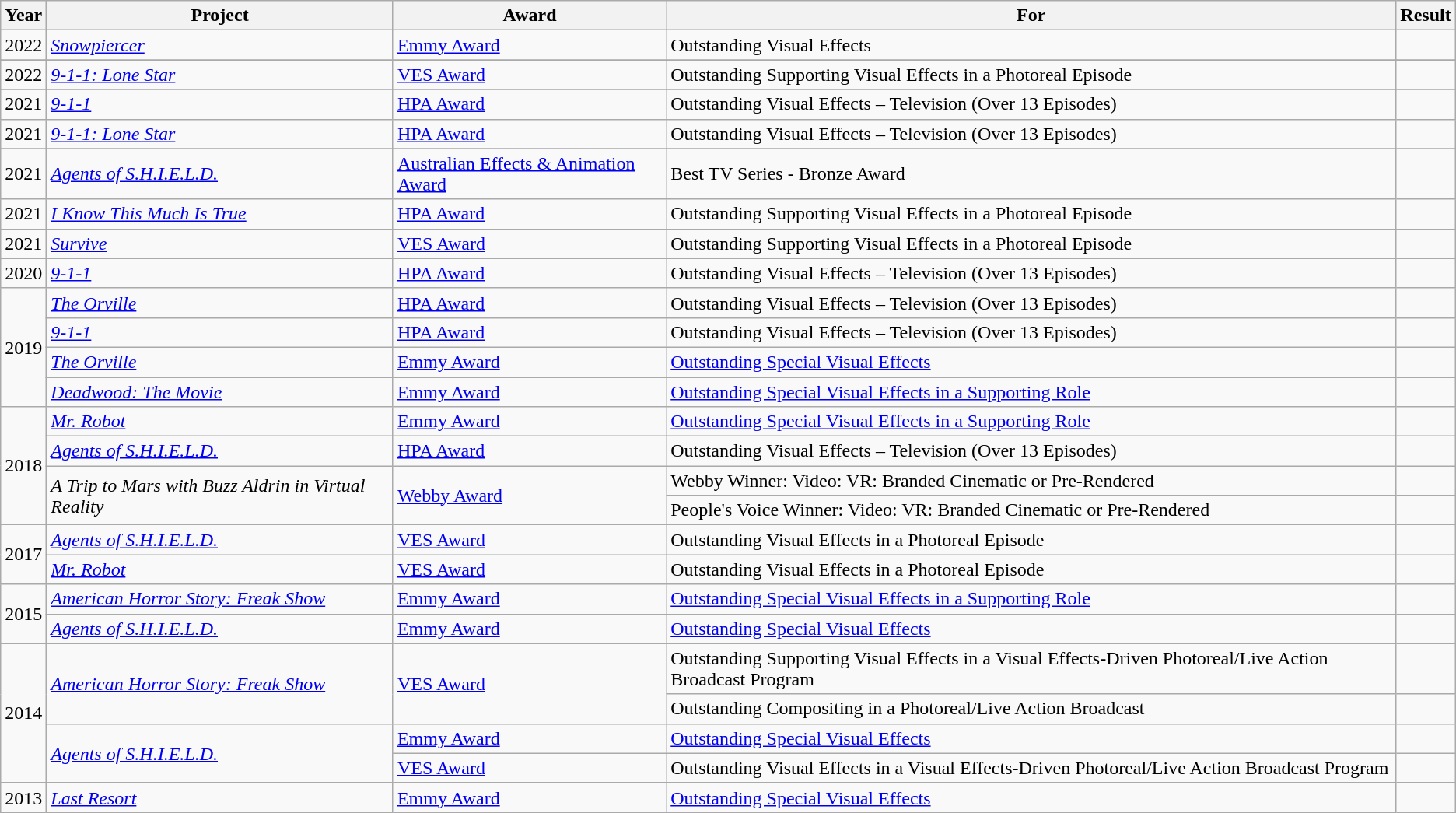<table class="wikitable">
<tr>
<th>Year</th>
<th>Project</th>
<th>Award</th>
<th>For</th>
<th>Result</th>
</tr>
<tr>
<td>2022</td>
<td><em><a href='#'>Snowpiercer</a></em></td>
<td><a href='#'>Emmy Award</a></td>
<td>Outstanding Visual Effects</td>
<td></td>
</tr>
<tr>
</tr>
<tr>
</tr>
<tr>
<td>2022</td>
<td><em><a href='#'>9-1-1: Lone Star</a></em></td>
<td><a href='#'>VES Award</a></td>
<td>Outstanding Supporting Visual Effects in a Photoreal Episode</td>
<td></td>
</tr>
<tr>
</tr>
<tr>
<td>2021</td>
<td><em><a href='#'>9-1-1</a></em></td>
<td><a href='#'>HPA Award</a></td>
<td>Outstanding Visual Effects – Television (Over 13 Episodes)</td>
<td></td>
</tr>
<tr>
<td>2021</td>
<td><em><a href='#'>9-1-1: Lone Star</a></em></td>
<td><a href='#'>HPA Award</a></td>
<td>Outstanding Visual Effects – Television (Over 13 Episodes)</td>
<td></td>
</tr>
<tr>
</tr>
<tr>
<td>2021</td>
<td><em><a href='#'>Agents of S.H.I.E.L.D.</a></em></td>
<td><a href='#'>Australian Effects & Animation Award</a></td>
<td>Best TV Series - Bronze Award</td>
<td></td>
</tr>
<tr>
<td>2021</td>
<td><em><a href='#'>I Know This Much Is True</a></em></td>
<td><a href='#'>HPA Award</a></td>
<td>Outstanding Supporting Visual Effects in a Photoreal Episode</td>
<td></td>
</tr>
<tr>
</tr>
<tr>
<td>2021</td>
<td><em><a href='#'>Survive</a></em></td>
<td><a href='#'>VES Award</a></td>
<td>Outstanding Supporting Visual Effects in a Photoreal Episode</td>
<td></td>
</tr>
<tr>
</tr>
<tr>
<td>2020</td>
<td><em><a href='#'>9-1-1</a></em></td>
<td><a href='#'>HPA Award</a></td>
<td>Outstanding Visual Effects – Television (Over 13 Episodes)</td>
<td></td>
</tr>
<tr>
<td rowspan="4">2019</td>
<td rowspan="1"><em><a href='#'>The Orville</a></em></td>
<td><a href='#'>HPA Award</a></td>
<td>Outstanding Visual Effects – Television (Over 13 Episodes)</td>
<td></td>
</tr>
<tr>
<td rowspan="1"><em><a href='#'>9-1-1</a></em></td>
<td><a href='#'>HPA Award</a></td>
<td>Outstanding Visual Effects – Television (Over 13 Episodes)</td>
<td></td>
</tr>
<tr>
<td rowspan="1"><em><a href='#'>The Orville</a></em></td>
<td><a href='#'>Emmy Award</a></td>
<td><a href='#'>Outstanding Special Visual Effects</a></td>
<td></td>
</tr>
<tr>
<td rowspan="1"><em><a href='#'>Deadwood: The Movie</a></em></td>
<td><a href='#'>Emmy Award</a></td>
<td><a href='#'>Outstanding Special Visual Effects in a Supporting Role</a></td>
<td></td>
</tr>
<tr>
<td rowspan="4">2018</td>
<td rowspan="1"><em><a href='#'>Mr. Robot</a></em></td>
<td><a href='#'>Emmy Award</a></td>
<td><a href='#'>Outstanding Special Visual Effects in a Supporting Role</a></td>
<td></td>
</tr>
<tr>
<td rowspan="1"><em><a href='#'>Agents of S.H.I.E.L.D.</a></em></td>
<td><a href='#'>HPA Award</a></td>
<td>Outstanding Visual Effects – Television (Over 13 Episodes)</td>
<td></td>
</tr>
<tr>
<td rowspan="2"><em>A Trip to Mars with Buzz Aldrin in Virtual Reality</em></td>
<td rowspan="2"><a href='#'>Webby Award</a></td>
<td>Webby Winner: Video: VR: Branded Cinematic or Pre-Rendered</td>
<td></td>
</tr>
<tr>
<td>People's Voice Winner: Video: VR: Branded Cinematic or Pre-Rendered</td>
<td></td>
</tr>
<tr>
<td rowspan="2">2017</td>
<td rowspan="1"><em><a href='#'>Agents of S.H.I.E.L.D.</a></em></td>
<td><a href='#'>VES Award</a></td>
<td>Outstanding Visual Effects in a Photoreal Episode</td>
<td></td>
</tr>
<tr>
<td rowspan="1"><em><a href='#'>Mr. Robot</a></em></td>
<td><a href='#'>VES Award</a></td>
<td>Outstanding Visual Effects in a Photoreal Episode</td>
<td></td>
</tr>
<tr>
<td rowspan="2">2015</td>
<td rowspan="1"><em><a href='#'>American Horror Story: Freak Show</a></em></td>
<td><a href='#'>Emmy Award</a></td>
<td><a href='#'>Outstanding Special Visual Effects in a Supporting Role</a></td>
<td></td>
</tr>
<tr>
<td rowspan="1"><em><a href='#'>Agents of S.H.I.E.L.D.</a></em></td>
<td><a href='#'>Emmy Award</a></td>
<td><a href='#'>Outstanding Special Visual Effects</a></td>
<td></td>
</tr>
<tr>
<td rowspan="4">2014</td>
<td rowspan="2"><em><a href='#'>American Horror Story: Freak Show</a></em></td>
<td rowspan="2"><a href='#'>VES Award</a></td>
<td>Outstanding Supporting Visual Effects in a Visual Effects-Driven Photoreal/Live Action Broadcast Program</td>
<td></td>
</tr>
<tr>
<td>Outstanding Compositing in a Photoreal/Live Action Broadcast</td>
<td></td>
</tr>
<tr>
<td rowspan="2"><em><a href='#'>Agents of S.H.I.E.L.D.</a></em></td>
<td><a href='#'>Emmy Award</a></td>
<td><a href='#'>Outstanding Special Visual Effects</a></td>
<td></td>
</tr>
<tr>
<td><a href='#'>VES Award</a></td>
<td>Outstanding Visual Effects in a Visual Effects-Driven Photoreal/Live Action Broadcast Program</td>
<td></td>
</tr>
<tr>
<td>2013</td>
<td><em><a href='#'>Last Resort</a></em></td>
<td><a href='#'>Emmy Award</a></td>
<td><a href='#'>Outstanding Special Visual Effects</a></td>
<td></td>
</tr>
</table>
